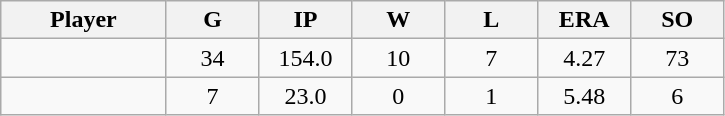<table class="wikitable sortable">
<tr>
<th bgcolor="#DDDDFF" width="16%">Player</th>
<th bgcolor="#DDDDFF" width="9%">G</th>
<th bgcolor="#DDDDFF" width="9%">IP</th>
<th bgcolor="#DDDDFF" width="9%">W</th>
<th bgcolor="#DDDDFF" width="9%">L</th>
<th bgcolor="#DDDDFF" width="9%">ERA</th>
<th bgcolor="#DDDDFF" width="9%">SO</th>
</tr>
<tr align="center">
<td></td>
<td>34</td>
<td>154.0</td>
<td>10</td>
<td>7</td>
<td>4.27</td>
<td>73</td>
</tr>
<tr align="center">
<td></td>
<td>7</td>
<td>23.0</td>
<td>0</td>
<td>1</td>
<td>5.48</td>
<td>6</td>
</tr>
</table>
